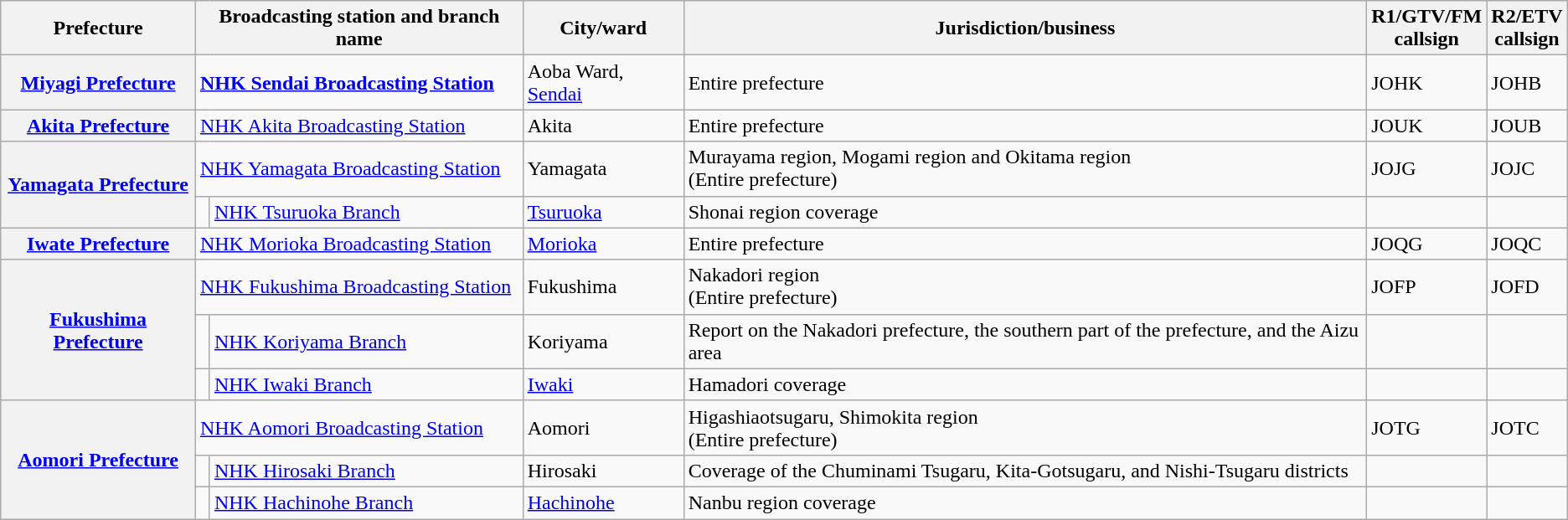<table class="wikitable">
<tr>
<th>Prefecture</th>
<th colspan="2">Broadcasting station and branch name</th>
<th>City/ward</th>
<th>Jurisdiction/business</th>
<th>R1/GTV/FM<br>callsign</th>
<th>R2/ETV<br>callsign</th>
</tr>
<tr>
<th><a href='#'>Miyagi Prefecture</a></th>
<td colspan="2"><strong><a href='#'>NHK Sendai Broadcasting Station</a></strong></td>
<td>Aoba Ward, <a href='#'>Sendai</a></td>
<td>Entire prefecture</td>
<td>JOHK</td>
<td>JOHB</td>
</tr>
<tr>
<th><a href='#'>Akita Prefecture</a></th>
<td colspan="2"><a href='#'>NHK Akita Broadcasting Station</a></td>
<td>Akita</td>
<td>Entire prefecture</td>
<td>JOUK</td>
<td>JOUB</td>
</tr>
<tr>
<th rowspan="2"><a href='#'>Yamagata Prefecture</a></th>
<td colspan="2"><a href='#'>NHK Yamagata Broadcasting Station</a></td>
<td>Yamagata</td>
<td>Murayama region, Mogami region and Okitama region<br>(Entire prefecture)</td>
<td>JOJG</td>
<td>JOJC</td>
</tr>
<tr>
<td></td>
<td><a href='#'>NHK Tsuruoka Branch</a></td>
<td><a href='#'>Tsuruoka</a></td>
<td>Shonai region coverage</td>
<td></td>
<td></td>
</tr>
<tr>
<th><a href='#'>Iwate Prefecture</a></th>
<td colspan="2"><a href='#'>NHK Morioka Broadcasting Station</a></td>
<td><a href='#'>Morioka</a></td>
<td>Entire prefecture</td>
<td>JOQG</td>
<td>JOQC</td>
</tr>
<tr>
<th rowspan="3"><a href='#'>Fukushima Prefecture</a></th>
<td colspan="2"><a href='#'>NHK Fukushima Broadcasting Station</a></td>
<td>Fukushima</td>
<td>Nakadori region<br>(Entire prefecture)</td>
<td>JOFP</td>
<td>JOFD</td>
</tr>
<tr>
<td></td>
<td><a href='#'>NHK Koriyama Branch</a></td>
<td>Koriyama</td>
<td>Report on the Nakadori prefecture, the southern part of the prefecture, and the Aizu area</td>
<td></td>
<td></td>
</tr>
<tr>
<td></td>
<td><a href='#'>NHK Iwaki Branch</a></td>
<td><a href='#'>Iwaki</a></td>
<td>Hamadori coverage</td>
<td></td>
<td></td>
</tr>
<tr>
<th rowspan="3"><a href='#'>Aomori Prefecture</a></th>
<td colspan="2"><a href='#'>NHK Aomori Broadcasting Station</a></td>
<td>Aomori</td>
<td>Higashiaotsugaru, Shimokita region<br>(Entire prefecture)</td>
<td>JOTG</td>
<td>JOTC</td>
</tr>
<tr>
<td></td>
<td><a href='#'>NHK Hirosaki Branch</a></td>
<td>Hirosaki</td>
<td>Coverage of the Chuminami Tsugaru, Kita-Gotsugaru, and Nishi-Tsugaru districts</td>
<td></td>
<td></td>
</tr>
<tr>
<td></td>
<td><a href='#'>NHK Hachinohe Branch</a></td>
<td><a href='#'>Hachinohe</a></td>
<td>Nanbu region coverage</td>
<td></td>
<td></td>
</tr>
</table>
